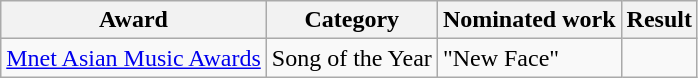<table class="wikitable">
<tr>
<th>Award</th>
<th>Category</th>
<th>Nominated work</th>
<th>Result</th>
</tr>
<tr>
<td><a href='#'>Mnet Asian Music Awards</a></td>
<td>Song of the Year</td>
<td>"New Face"</td>
<td></td>
</tr>
</table>
